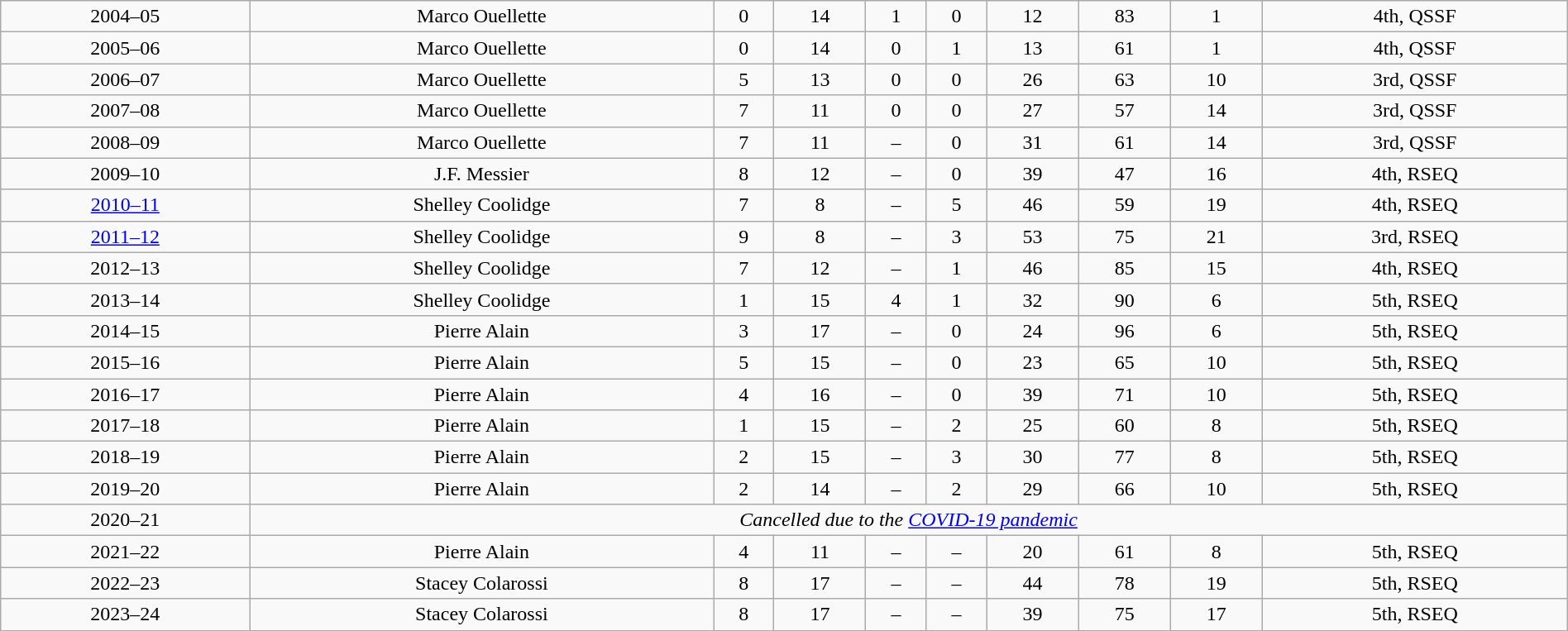<table class="wikitable" style="width:100%; text-align:center;">
<tr align="center" bgcolor="">
<td>2004–05</td>
<td>Marco Ouellette</td>
<td>0</td>
<td>14</td>
<td>1</td>
<td>0</td>
<td>12</td>
<td>83</td>
<td>1</td>
<td>4th, QSSF</td>
</tr>
<tr align="center" bgcolor="">
<td>2005–06</td>
<td>Marco Ouellette</td>
<td>0</td>
<td>14</td>
<td>0</td>
<td>1</td>
<td>13</td>
<td>61</td>
<td>1</td>
<td>4th, QSSF</td>
</tr>
<tr align="center" bgcolor="">
<td>2006–07</td>
<td>Marco Ouellette</td>
<td>5</td>
<td>13</td>
<td>0</td>
<td>0</td>
<td>26</td>
<td>63</td>
<td>10</td>
<td>3rd, QSSF</td>
</tr>
<tr align="center" bgcolor="">
<td>2007–08</td>
<td>Marco Ouellette</td>
<td>7</td>
<td>11</td>
<td>0</td>
<td>0</td>
<td>27</td>
<td>57</td>
<td>14</td>
<td>3rd, QSSF</td>
</tr>
<tr align="center" bgcolor="">
<td>2008–09</td>
<td>Marco Ouellette</td>
<td>7</td>
<td>11</td>
<td>–</td>
<td>0</td>
<td>31</td>
<td>61</td>
<td>14</td>
<td>3rd, QSSF</td>
</tr>
<tr align="center" bgcolor="">
<td>2009–10</td>
<td>J.F. Messier</td>
<td>8</td>
<td>12</td>
<td>–</td>
<td>0</td>
<td>39</td>
<td>47</td>
<td>16</td>
<td>4th, RSEQ</td>
</tr>
<tr align="center" bgcolor="">
<td><a href='#'>2010–11</a></td>
<td>Shelley Coolidge</td>
<td>7</td>
<td>8</td>
<td>–</td>
<td>5</td>
<td>46</td>
<td>59</td>
<td>19</td>
<td>4th, RSEQ</td>
</tr>
<tr align="center" bgcolor="">
<td><a href='#'>2011–12</a></td>
<td>Shelley Coolidge</td>
<td>9</td>
<td>8</td>
<td>–</td>
<td>3</td>
<td>53</td>
<td>75</td>
<td>21</td>
<td>3rd, RSEQ</td>
</tr>
<tr align="center" bgcolor="">
<td>2012–13</td>
<td>Shelley Coolidge</td>
<td>7</td>
<td>12</td>
<td>–</td>
<td>1</td>
<td>46</td>
<td>85</td>
<td>15</td>
<td>4th, RSEQ</td>
</tr>
<tr align="center" bgcolor="">
<td>2013–14</td>
<td>Shelley Coolidge</td>
<td>1</td>
<td>15</td>
<td>4</td>
<td>1</td>
<td>32</td>
<td>90</td>
<td>6</td>
<td>5th, RSEQ</td>
</tr>
<tr align="center" bgcolor="">
<td>2014–15</td>
<td>Pierre Alain</td>
<td>3</td>
<td>17</td>
<td>–</td>
<td>0</td>
<td>24</td>
<td>96</td>
<td>6</td>
<td>5th, RSEQ</td>
</tr>
<tr align="center" bgcolor="">
<td>2015–16</td>
<td>Pierre Alain</td>
<td>5</td>
<td>15</td>
<td>–</td>
<td>0</td>
<td>23</td>
<td>65</td>
<td>10</td>
<td>5th, RSEQ</td>
</tr>
<tr align="center" bgcolor="">
<td>2016–17</td>
<td>Pierre Alain</td>
<td>4</td>
<td>16</td>
<td>–</td>
<td>0</td>
<td>39</td>
<td>71</td>
<td>10</td>
<td>5th, RSEQ</td>
</tr>
<tr align="center" bgcolor="">
<td>2017–18</td>
<td>Pierre Alain</td>
<td>1</td>
<td>15</td>
<td>–</td>
<td>2</td>
<td>25</td>
<td>60</td>
<td>8</td>
<td>5th, RSEQ</td>
</tr>
<tr align="center" bgcolor="">
<td>2018–19</td>
<td>Pierre Alain</td>
<td>2</td>
<td>15</td>
<td>–</td>
<td>3</td>
<td>30</td>
<td>77</td>
<td>8</td>
<td>5th, RSEQ</td>
</tr>
<tr align="center" bgcolor="">
<td>2019–20</td>
<td>Pierre Alain</td>
<td>2</td>
<td>14</td>
<td>–</td>
<td>2</td>
<td>29</td>
<td>66</td>
<td>10</td>
<td>5th, RSEQ</td>
</tr>
<tr align="center" bgcolor="">
<td>2020–21</td>
<td colspan=9 align="center"><em>Cancelled due to the <a href='#'>COVID-19 pandemic</a></em></td>
</tr>
<tr align="center" bgcolor="">
<td>2021–22</td>
<td>Pierre Alain</td>
<td>4</td>
<td>11</td>
<td>–</td>
<td>–</td>
<td>20</td>
<td>61</td>
<td>8</td>
<td>5th, RSEQ</td>
</tr>
<tr align="center" bgcolor="">
<td>2022–23</td>
<td>Stacey Colarossi</td>
<td>8</td>
<td>17</td>
<td>–</td>
<td>–</td>
<td>44</td>
<td>78</td>
<td>19</td>
<td>5th, RSEQ</td>
</tr>
<tr align="center" bgcolor="">
<td>2023–24</td>
<td>Stacey Colarossi</td>
<td>8</td>
<td>17</td>
<td>–</td>
<td>–</td>
<td>39</td>
<td>75</td>
<td>17</td>
<td>5th, RSEQ</td>
</tr>
</table>
